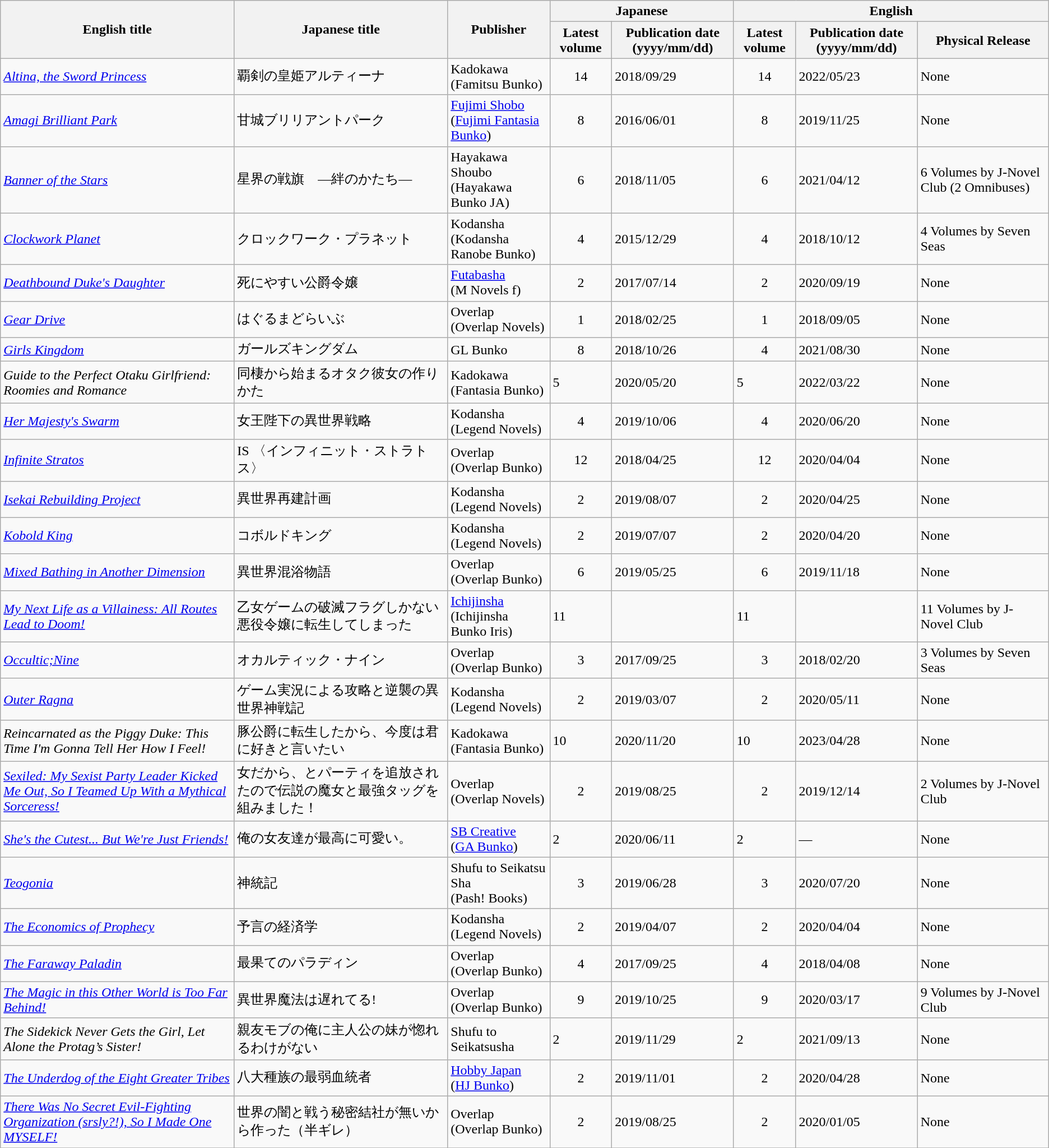<table class="wikitable sortable">
<tr>
<th rowspan="2">English title</th>
<th rowspan="2">Japanese title</th>
<th rowspan="2">Publisher</th>
<th colspan="2">Japanese</th>
<th colspan="3">English</th>
</tr>
<tr>
<th>Latest volume</th>
<th>Publication date (yyyy/mm/dd)</th>
<th>Latest volume</th>
<th>Publication date (yyyy/mm/dd)</th>
<th>Physical Release</th>
</tr>
<tr>
<td><em><a href='#'>Altina, the Sword Princess</a></em></td>
<td>覇剣の皇姫アルティーナ</td>
<td>Kadokawa<br>(Famitsu Bunko)</td>
<td style="text-align: center;">14 </td>
<td>2018/09/29</td>
<td style="text-align: center;">14</td>
<td>2022/05/23</td>
<td>None</td>
</tr>
<tr>
<td><em><a href='#'>Amagi Brilliant Park</a></em></td>
<td>甘城ブリリアントパーク</td>
<td><a href='#'>Fujimi Shobo</a><br>(<a href='#'>Fujimi Fantasia Bunko</a>)</td>
<td style="text-align: center;">8</td>
<td>2016/06/01</td>
<td style="text-align: center;">8</td>
<td>2019/11/25</td>
<td>None</td>
</tr>
<tr>
<td><em><a href='#'>Banner of the Stars</a></em></td>
<td>星界の戦旗　—絆のかたち—</td>
<td>Hayakawa Shoubo<br>(Hayakawa Bunko JA)</td>
<td style="text-align: center;">6</td>
<td>2018/11/05</td>
<td style="text-align: center;">6</td>
<td>2021/04/12</td>
<td>6 Volumes by J-Novel Club (2 Omnibuses)</td>
</tr>
<tr>
<td><em><a href='#'>Clockwork Planet</a></em></td>
<td>クロックワーク・プラネット</td>
<td>Kodansha<br>(Kodansha Ranobe Bunko)</td>
<td style="text-align: center;">4</td>
<td>2015/12/29</td>
<td style="text-align: center;">4</td>
<td>2018/10/12</td>
<td>4 Volumes by Seven Seas</td>
</tr>
<tr>
<td><em><a href='#'>Deathbound Duke's Daughter</a></em></td>
<td>死にやすい公爵令嬢</td>
<td><a href='#'>Futabasha</a><br>(M Novels f)</td>
<td style="text-align: center;">2</td>
<td>2017/07/14</td>
<td style="text-align: center;">2</td>
<td>2020/09/19</td>
<td>None</td>
</tr>
<tr>
<td><em><a href='#'>Gear Drive</a></em></td>
<td>はぐるまどらいぶ</td>
<td>Overlap<br>(Overlap Novels)</td>
<td style="text-align: center;">1</td>
<td>2018/02/25</td>
<td style="text-align: center;">1</td>
<td>2018/09/05</td>
<td>None</td>
</tr>
<tr>
<td><em><a href='#'>Girls Kingdom</a></em> </td>
<td>ガールズキングダム</td>
<td>GL Bunko</td>
<td style="text-align: center;">8</td>
<td>2018/10/26</td>
<td style="text-align: center;">4</td>
<td>2021/08/30</td>
<td>None</td>
</tr>
<tr>
<td><em>Guide to the Perfect Otaku Girlfriend: Roomies and Romance</em></td>
<td>同棲から始まるオタク彼女の作りかた</td>
<td>Kadokawa (Fantasia Bunko)</td>
<td>5</td>
<td>2020/05/20</td>
<td>5</td>
<td>2022/03/22</td>
<td>None</td>
</tr>
<tr>
<td><em><a href='#'>Her Majesty's Swarm</a></em></td>
<td>女王陛下の異世界戦略</td>
<td>Kodansha<br>(Legend Novels)</td>
<td style="text-align: center;">4</td>
<td>2019/10/06</td>
<td style="text-align: center;">4</td>
<td>2020/06/20</td>
<td>None</td>
</tr>
<tr>
<td><em><a href='#'>Infinite Stratos</a></em></td>
<td>IS 〈インフィニット・ストラトス〉</td>
<td>Overlap<br>(Overlap Bunko)</td>
<td style="text-align: center;">12</td>
<td>2018/04/25</td>
<td style="text-align: center;">12</td>
<td>2020/04/04</td>
<td>None</td>
</tr>
<tr>
<td><em><a href='#'>Isekai Rebuilding Project</a></em></td>
<td>異世界再建計画</td>
<td>Kodansha<br>(Legend Novels)</td>
<td style="text-align: center;">2</td>
<td>2019/08/07</td>
<td style="text-align: center;">2</td>
<td>2020/04/25</td>
<td>None</td>
</tr>
<tr>
<td><em><a href='#'>Kobold King</a></em></td>
<td>コボルドキング</td>
<td>Kodansha<br>(Legend Novels)</td>
<td style="text-align:center">2</td>
<td>2019/07/07</td>
<td style="text-align:center">2</td>
<td>2020/04/20</td>
<td>None</td>
</tr>
<tr>
<td><em><a href='#'>Mixed Bathing in Another Dimension</a></em></td>
<td>異世界混浴物語</td>
<td>Overlap<br>(Overlap Bunko)</td>
<td style="text-align: center;">6</td>
<td>2019/05/25</td>
<td style="text-align: center;">6</td>
<td>2019/11/18</td>
<td>None</td>
</tr>
<tr>
<td><em><a href='#'>My Next Life as a Villainess: All Routes Lead to Doom!</a></em> </td>
<td>乙女ゲームの破滅フラグしかない悪役令嬢に転生してしまった</td>
<td><a href='#'>Ichijinsha</a><br>(Ichijinsha Bunko Iris)</td>
<td>11</td>
<td></td>
<td>11</td>
<td></td>
<td>11 Volumes by J-Novel Club</td>
</tr>
<tr>
<td><em><a href='#'>Occultic;Nine</a></em></td>
<td>オカルティック・ナイン</td>
<td>Overlap<br>(Overlap Bunko)</td>
<td style="text-align: center;">3</td>
<td>2017/09/25</td>
<td style="text-align: center;">3</td>
<td>2018/02/20</td>
<td>3 Volumes by Seven Seas</td>
</tr>
<tr>
<td><em><a href='#'>Outer Ragna</a></em></td>
<td>ゲーム実況による攻略と逆襲の異世界神戦記</td>
<td>Kodansha<br>(Legend Novels)</td>
<td style="text-align: center;">2</td>
<td>2019/03/07</td>
<td style="text-align: center;">2</td>
<td>2020/05/11</td>
<td>None</td>
</tr>
<tr>
<td><em>Reincarnated as the Piggy Duke: This Time I'm Gonna Tell Her How I Feel!</em></td>
<td>豚公爵に転生したから、今度は君に好きと言いたい</td>
<td>Kadokawa (Fantasia Bunko)</td>
<td>10</td>
<td>2020/11/20</td>
<td>10</td>
<td>2023/04/28</td>
<td>None</td>
</tr>
<tr>
<td><em><a href='#'>Sexiled: My Sexist Party Leader Kicked Me Out, So I Teamed Up With a Mythical Sorceress!</a></em></td>
<td>女だから、とパーティを追放されたので伝説の魔女と最強タッグを組みました！</td>
<td>Overlap<br>(Overlap Novels)</td>
<td style="text-align: center;">2</td>
<td>2019/08/25</td>
<td style="text-align: center;">2</td>
<td>2019/12/14</td>
<td>2 Volumes by J-Novel Club</td>
</tr>
<tr>
<td><em><a href='#'>She's the Cutest... But We're Just Friends!</a></em> </td>
<td>俺の女友達が最高に可愛い。</td>
<td><a href='#'>SB Creative</a><br>(<a href='#'>GA Bunko</a>)</td>
<td>2</td>
<td>2020/06/11</td>
<td>2</td>
<td>—</td>
<td>None</td>
</tr>
<tr>
<td><em><a href='#'>Teogonia</a></em></td>
<td>神統記</td>
<td>Shufu to Seikatsu Sha<br>(Pash! Books)</td>
<td style="text-align:center">3</td>
<td>2019/06/28</td>
<td style="text-align:center">3</td>
<td>2020/07/20</td>
<td>None</td>
</tr>
<tr>
<td><em><a href='#'>The Economics of Prophecy</a></em></td>
<td>予言の経済学</td>
<td>Kodansha<br>(Legend Novels)</td>
<td style="text-align: center;">2</td>
<td>2019/04/07</td>
<td style="text-align: center;">2</td>
<td>2020/04/04</td>
<td>None</td>
</tr>
<tr>
<td><em><a href='#'>The Faraway Paladin</a></em></td>
<td>最果てのパラディン</td>
<td>Overlap<br>(Overlap Bunko)</td>
<td style="text-align: center;">4</td>
<td>2017/09/25</td>
<td style="text-align: center;">4</td>
<td>2018/04/08</td>
<td>None</td>
</tr>
<tr>
<td><em><a href='#'>The Magic in this Other World is Too Far Behind!</a></em></td>
<td>異世界魔法は遅れてる!</td>
<td>Overlap<br>(Overlap Bunko)</td>
<td style="text-align: center;">9</td>
<td>2019/10/25</td>
<td style="text-align: center;">9</td>
<td>2020/03/17</td>
<td>9 Volumes by J-Novel Club</td>
</tr>
<tr>
<td><em>The Sidekick Never Gets the Girl, Let Alone the Protag’s Sister!</em></td>
<td>親友モブの俺に主人公の妹が惚れるわけがない</td>
<td>Shufu to Seikatsusha</td>
<td>2</td>
<td>2019/11/29</td>
<td>2</td>
<td>2021/09/13</td>
<td>None</td>
</tr>
<tr>
<td><em><a href='#'>The Underdog of the Eight Greater Tribes</a></em></td>
<td>八大種族の最弱血統者</td>
<td><a href='#'>Hobby Japan</a><br>(<a href='#'>HJ Bunko</a>)</td>
<td style="text-align: center;">2</td>
<td>2019/11/01</td>
<td style="text-align: center;">2</td>
<td>2020/04/28</td>
<td>None</td>
</tr>
<tr>
<td><em><a href='#'>There Was No Secret Evil-Fighting Organization (srsly?!), So I Made One MYSELF!</a></em></td>
<td>世界の闇と戦う秘密結社が無いから作った（半ギレ）</td>
<td>Overlap<br>(Overlap Bunko)</td>
<td style="text-align: center;">2</td>
<td>2019/08/25</td>
<td style="text-align: center;">2</td>
<td>2020/01/05</td>
<td>None</td>
</tr>
<tr>
</tr>
</table>
